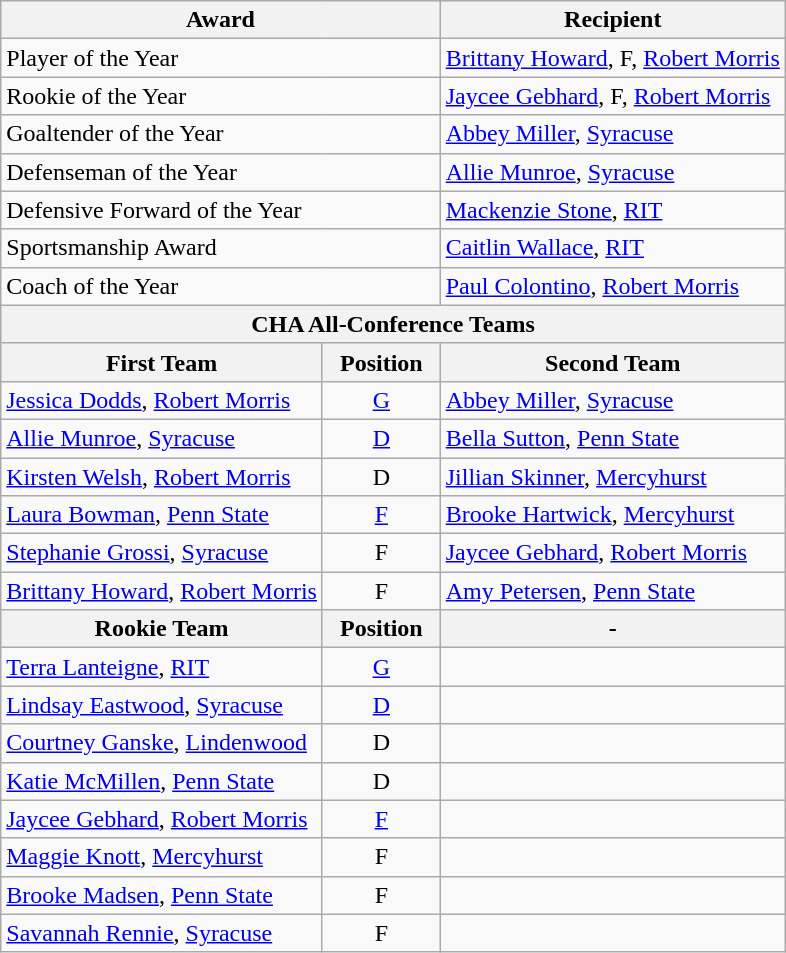<table class="wikitable">
<tr>
<th colspan=2>Award</th>
<th>Recipient</th>
</tr>
<tr>
<td colspan=2>Player of the Year</td>
<td><a href='#'>Brittany Howard</a>, F, <a href='#'>Robert Morris</a></td>
</tr>
<tr>
<td colspan=2>Rookie of the Year</td>
<td><a href='#'>Jaycee Gebhard</a>, F, <a href='#'>Robert Morris</a></td>
</tr>
<tr>
<td colspan=2>Goaltender of the Year</td>
<td><a href='#'>Abbey Miller</a>, <a href='#'>Syracuse</a></td>
</tr>
<tr>
<td colspan=2>Defenseman of the Year</td>
<td><a href='#'>Allie Munroe</a>, <a href='#'>Syracuse</a></td>
</tr>
<tr>
<td colspan=2>Defensive Forward of the Year</td>
<td><a href='#'>Mackenzie Stone</a>, <a href='#'>RIT</a></td>
</tr>
<tr>
<td colspan=2>Sportsmanship Award</td>
<td><a href='#'>Caitlin Wallace</a>, <a href='#'>RIT</a></td>
</tr>
<tr>
<td colspan=2>Coach of the Year</td>
<td><a href='#'>Paul Colontino</a>, <a href='#'>Robert Morris</a></td>
</tr>
<tr>
<th colspan=3>CHA All-Conference Teams</th>
</tr>
<tr>
<th>First Team</th>
<th>  Position  </th>
<th>Second Team</th>
</tr>
<tr>
<td><a href='#'>Jessica Dodds</a>, <a href='#'>Robert Morris</a></td>
<td align=center><a href='#'>G</a></td>
<td><a href='#'>Abbey Miller</a>, <a href='#'>Syracuse</a></td>
</tr>
<tr>
<td><a href='#'>Allie Munroe</a>, <a href='#'>Syracuse</a></td>
<td align=center><a href='#'>D</a></td>
<td><a href='#'>Bella Sutton</a>, <a href='#'>Penn State</a></td>
</tr>
<tr>
<td><a href='#'>Kirsten Welsh</a>, <a href='#'>Robert Morris</a></td>
<td align=center>D</td>
<td><a href='#'>Jillian Skinner</a>, <a href='#'>Mercyhurst</a></td>
</tr>
<tr>
<td><a href='#'>Laura Bowman</a>, <a href='#'>Penn State</a></td>
<td align=center><a href='#'>F</a></td>
<td><a href='#'>Brooke Hartwick</a>, <a href='#'>Mercyhurst</a></td>
</tr>
<tr>
<td><a href='#'>Stephanie Grossi</a>, <a href='#'>Syracuse</a></td>
<td align=center>F</td>
<td><a href='#'>Jaycee Gebhard</a>, <a href='#'>Robert Morris</a></td>
</tr>
<tr>
<td><a href='#'>Brittany Howard</a>, <a href='#'>Robert Morris</a></td>
<td align=center>F</td>
<td><a href='#'>Amy Petersen</a>, <a href='#'>Penn State</a></td>
</tr>
<tr>
<th>Rookie Team</th>
<th>  Position  </th>
<th>-</th>
</tr>
<tr>
<td><a href='#'>Terra Lanteigne</a>, <a href='#'>RIT</a></td>
<td align=center><a href='#'>G</a></td>
<td></td>
</tr>
<tr>
<td><a href='#'>Lindsay Eastwood</a>, <a href='#'>Syracuse</a></td>
<td align=center><a href='#'>D</a></td>
<td></td>
</tr>
<tr>
<td><a href='#'>Courtney Ganske</a>, <a href='#'>Lindenwood</a></td>
<td align=center>D</td>
<td></td>
</tr>
<tr>
<td><a href='#'>Katie McMillen</a>, <a href='#'>Penn State</a></td>
<td align=center>D</td>
<td></td>
</tr>
<tr>
<td><a href='#'>Jaycee Gebhard</a>, <a href='#'>Robert Morris</a></td>
<td align=center><a href='#'>F</a></td>
<td></td>
</tr>
<tr>
<td><a href='#'>Maggie Knott</a>, <a href='#'>Mercyhurst</a></td>
<td align=center>F</td>
<td></td>
</tr>
<tr>
<td><a href='#'>Brooke Madsen</a>, <a href='#'>Penn State</a></td>
<td align=center>F</td>
<td></td>
</tr>
<tr>
<td><a href='#'>Savannah Rennie</a>, <a href='#'>Syracuse</a></td>
<td align=center>F</td>
<td></td>
</tr>
</table>
